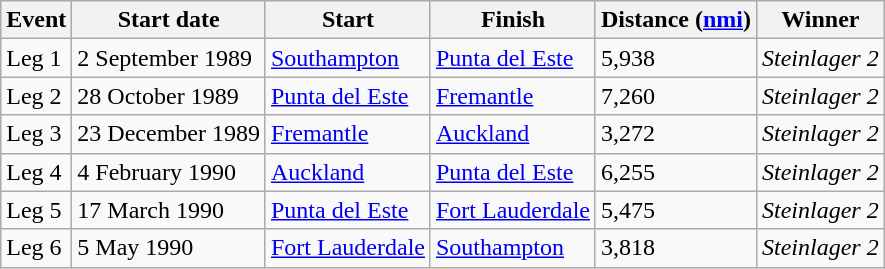<table class=wikitable>
<tr style="background:#efefef;">
<th>Event</th>
<th>Start date</th>
<th>Start</th>
<th>Finish</th>
<th>Distance (<a href='#'>nmi</a>)</th>
<th>Winner</th>
</tr>
<tr>
<td>Leg 1</td>
<td>2 September 1989</td>
<td> <a href='#'>Southampton</a></td>
<td> <a href='#'>Punta del Este</a></td>
<td>5,938</td>
<td><em>Steinlager 2</em></td>
</tr>
<tr>
<td>Leg 2</td>
<td>28 October 1989</td>
<td> <a href='#'>Punta del Este</a></td>
<td> <a href='#'>Fremantle</a></td>
<td>7,260</td>
<td><em>Steinlager 2</em></td>
</tr>
<tr>
<td>Leg 3</td>
<td>23 December 1989</td>
<td> <a href='#'>Fremantle</a></td>
<td> <a href='#'>Auckland</a></td>
<td>3,272</td>
<td><em>Steinlager 2</em></td>
</tr>
<tr>
<td>Leg 4</td>
<td>4 February 1990</td>
<td> <a href='#'>Auckland</a></td>
<td> <a href='#'>Punta del Este</a></td>
<td>6,255</td>
<td><em>Steinlager 2</em></td>
</tr>
<tr>
<td>Leg 5</td>
<td>17 March 1990</td>
<td> <a href='#'>Punta del Este</a></td>
<td> <a href='#'>Fort Lauderdale</a></td>
<td>5,475</td>
<td><em>Steinlager 2</em></td>
</tr>
<tr>
<td>Leg 6</td>
<td>5 May 1990</td>
<td> <a href='#'>Fort Lauderdale</a></td>
<td> <a href='#'>Southampton</a></td>
<td>3,818</td>
<td><em>Steinlager 2</em></td>
</tr>
</table>
